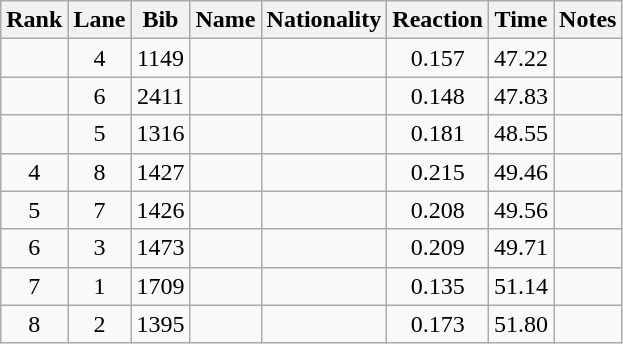<table class="wikitable sortable" style="text-align:center">
<tr>
<th>Rank</th>
<th>Lane</th>
<th>Bib</th>
<th>Name</th>
<th>Nationality</th>
<th>Reaction</th>
<th>Time</th>
<th>Notes</th>
</tr>
<tr>
<td></td>
<td>4</td>
<td>1149</td>
<td align=left></td>
<td align=left></td>
<td>0.157</td>
<td>47.22</td>
<td></td>
</tr>
<tr>
<td></td>
<td>6</td>
<td>2411</td>
<td align=left></td>
<td align=left></td>
<td>0.148</td>
<td>47.83</td>
<td></td>
</tr>
<tr>
<td></td>
<td>5</td>
<td>1316</td>
<td align=left></td>
<td align=left></td>
<td>0.181</td>
<td>48.55</td>
<td></td>
</tr>
<tr>
<td>4</td>
<td>8</td>
<td>1427</td>
<td align=left></td>
<td align=left></td>
<td>0.215</td>
<td>49.46</td>
<td></td>
</tr>
<tr>
<td>5</td>
<td>7</td>
<td>1426</td>
<td align=left></td>
<td align=left></td>
<td>0.208</td>
<td>49.56</td>
<td></td>
</tr>
<tr>
<td>6</td>
<td>3</td>
<td>1473</td>
<td align=left></td>
<td align=left></td>
<td>0.209</td>
<td>49.71</td>
<td></td>
</tr>
<tr>
<td>7</td>
<td>1</td>
<td>1709</td>
<td align=left></td>
<td align=left></td>
<td>0.135</td>
<td>51.14</td>
<td></td>
</tr>
<tr>
<td>8</td>
<td>2</td>
<td>1395</td>
<td align=left></td>
<td align=left></td>
<td>0.173</td>
<td>51.80</td>
<td></td>
</tr>
</table>
